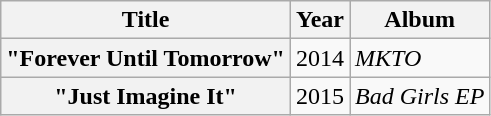<table class="wikitable plainrowheaders">
<tr>
<th>Title</th>
<th>Year</th>
<th>Album</th>
</tr>
<tr>
<th scope="row">"Forever Until Tomorrow"</th>
<td>2014</td>
<td><em>MKTO</em></td>
</tr>
<tr>
<th scope="row">"Just Imagine It"</th>
<td>2015</td>
<td><em>Bad Girls EP</em></td>
</tr>
</table>
